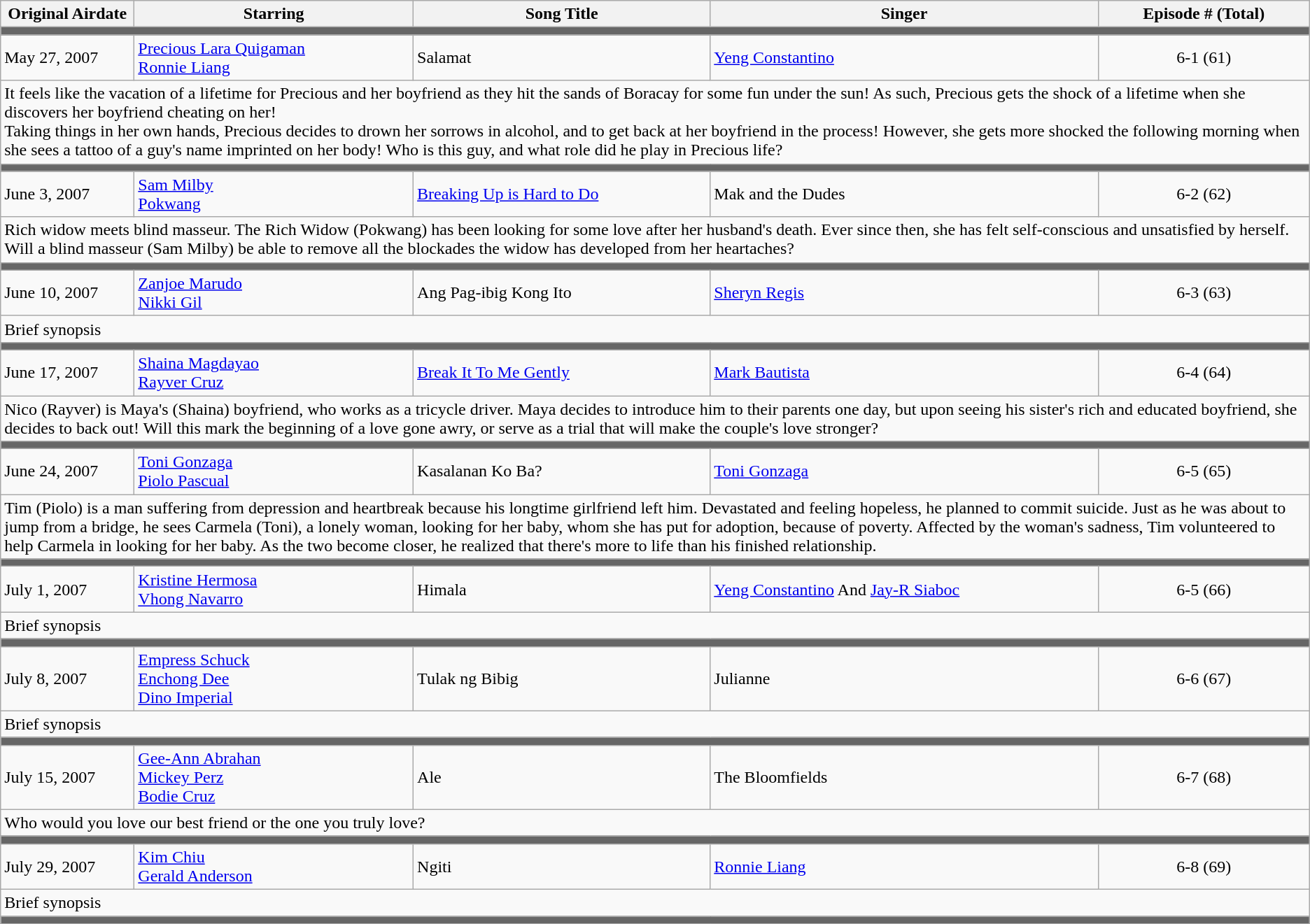<table class="wikitable">
<tr>
<th width=120px>Original Airdate</th>
<th>Starring</th>
<th>Song Title</th>
<th>Singer</th>
<th>Episode # (Total)</th>
</tr>
<tr bgcolor="#666">
<td colspan="6"></td>
</tr>
<tr>
<td>May 27, 2007</td>
<td><a href='#'>Precious Lara Quigaman</a><br><a href='#'>Ronnie Liang</a></td>
<td>Salamat</td>
<td><a href='#'>Yeng Constantino</a></td>
<td align="center">6-1 (61)</td>
</tr>
<tr>
<td colspan="5">It feels like the vacation of a lifetime for Precious and her boyfriend as they hit the sands of Boracay for some fun under the sun! As such, Precious gets the shock of a lifetime when she discovers her boyfriend cheating on her!<br>Taking things in her own hands, Precious decides to drown her sorrows in alcohol, and to get back at her boyfriend in the process! However, she gets more shocked the following morning when she sees a tattoo of a guy's name imprinted on her body! Who is this guy, and what role did he play in Precious life?</td>
</tr>
<tr bgcolor="#666">
<td colspan="6"></td>
</tr>
<tr>
<td>June 3, 2007</td>
<td><a href='#'>Sam Milby</a><br><a href='#'>Pokwang</a></td>
<td><a href='#'>Breaking Up is Hard to Do</a></td>
<td>Mak and the Dudes</td>
<td align="center">6-2 (62)</td>
</tr>
<tr>
<td colspan="5">Rich widow meets blind masseur. The Rich Widow (Pokwang) has been looking for some love after her husband's death. Ever since then, she has felt self-conscious and unsatisfied by herself. Will a blind masseur (Sam Milby) be able to remove all the blockades the widow has developed from her heartaches?</td>
</tr>
<tr bgcolor="#666">
<td colspan="6"></td>
</tr>
<tr>
<td>June 10, 2007</td>
<td><a href='#'>Zanjoe Marudo</a><br><a href='#'>Nikki Gil</a></td>
<td>Ang Pag-ibig Kong Ito</td>
<td><a href='#'>Sheryn Regis</a></td>
<td align="center">6-3 (63)</td>
</tr>
<tr>
<td colspan="5">Brief synopsis</td>
</tr>
<tr bgcolor="#666">
<td colspan="6"></td>
</tr>
<tr>
<td>June 17, 2007</td>
<td><a href='#'>Shaina Magdayao</a><br><a href='#'>Rayver Cruz</a></td>
<td><a href='#'>Break It To Me Gently</a></td>
<td><a href='#'>Mark Bautista</a></td>
<td align="center">6-4 (64)</td>
</tr>
<tr>
<td colspan="5">Nico (Rayver) is Maya's (Shaina) boyfriend, who works as a tricycle driver. Maya decides to introduce him to their parents one day, but upon seeing his sister's rich and educated boyfriend, she decides to back out! Will this mark the beginning of a love gone awry, or serve as a trial that will make the couple's love stronger?</td>
</tr>
<tr bgcolor="#666">
<td colspan="6"></td>
</tr>
<tr>
<td>June 24, 2007</td>
<td><a href='#'>Toni Gonzaga</a><br><a href='#'>Piolo Pascual</a></td>
<td>Kasalanan Ko Ba?</td>
<td><a href='#'>Toni Gonzaga</a></td>
<td align="center">6-5 (65)</td>
</tr>
<tr>
<td colspan="5">Tim (Piolo) is a man suffering from depression and heartbreak because his longtime girlfriend left him. Devastated and feeling hopeless, he planned to commit suicide. Just as he was about to jump from a bridge, he sees Carmela (Toni), a lonely woman, looking for her baby, whom she has put for adoption, because of poverty. Affected by the woman's sadness, Tim volunteered to help Carmela in looking for her baby. As the two become closer, he realized that there's more to life than his finished relationship.</td>
</tr>
<tr bgcolor="#666">
<td colspan="6"></td>
</tr>
<tr>
<td>July 1, 2007</td>
<td><a href='#'>Kristine Hermosa</a><br><a href='#'>Vhong Navarro</a></td>
<td>Himala</td>
<td><a href='#'>Yeng Constantino</a> And <a href='#'>Jay-R Siaboc</a></td>
<td align="center">6-5 (66)</td>
</tr>
<tr>
<td colspan="5">Brief synopsis</td>
</tr>
<tr bgcolor="#666">
<td colspan="6"></td>
</tr>
<tr>
<td>July 8, 2007</td>
<td><a href='#'>Empress Schuck</a><br><a href='#'>Enchong Dee</a><br><a href='#'>Dino Imperial</a></td>
<td>Tulak ng Bibig</td>
<td>Julianne</td>
<td align="center">6-6 (67)</td>
</tr>
<tr>
<td colspan="5">Brief synopsis</td>
</tr>
<tr bgcolor="#666">
<td colspan="6"></td>
</tr>
<tr>
<td>July 15, 2007</td>
<td><a href='#'>Gee-Ann Abrahan</a><br><a href='#'>Mickey Perz</a><br><a href='#'>Bodie Cruz</a></td>
<td>Ale</td>
<td>The Bloomfields</td>
<td align="center">6-7 (68)</td>
</tr>
<tr>
<td colspan="5">Who would you love our best friend or the one you truly love?</td>
</tr>
<tr bgcolor="#666">
<td colspan="6"></td>
</tr>
<tr>
<td>July 29, 2007</td>
<td><a href='#'>Kim Chiu</a><br><a href='#'>Gerald Anderson</a></td>
<td>Ngiti</td>
<td><a href='#'>Ronnie Liang</a></td>
<td align="center">6-8 (69)</td>
</tr>
<tr>
<td colspan="5">Brief synopsis</td>
</tr>
<tr bgcolor="#666">
<td colspan="6"></td>
</tr>
<tr>
</tr>
</table>
